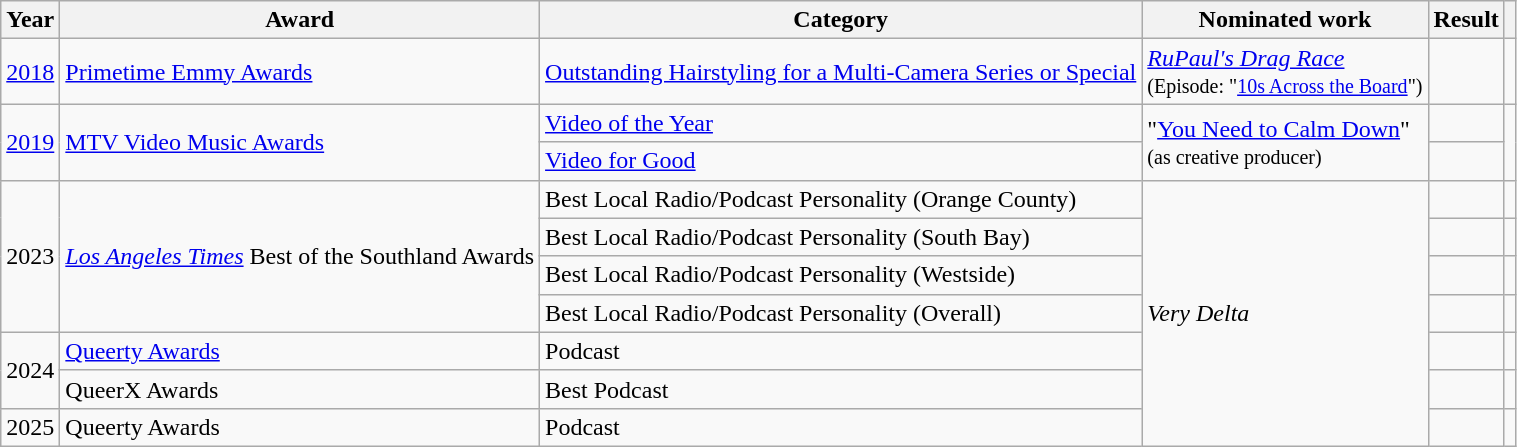<table class="wikitable">
<tr>
<th>Year</th>
<th>Award</th>
<th>Category</th>
<th>Nominated work</th>
<th>Result</th>
<th></th>
</tr>
<tr>
<td><a href='#'>2018</a></td>
<td><a href='#'>Primetime Emmy Awards</a></td>
<td><a href='#'>Outstanding Hairstyling for a Multi-Camera Series or Special</a></td>
<td><em><a href='#'>RuPaul's Drag Race</a></em><br> <small>(Episode: "<a href='#'>10s Across the Board</a>")</small></td>
<td></td>
<td></td>
</tr>
<tr>
<td rowspan="2"><a href='#'>2019</a></td>
<td rowspan="2"><a href='#'>MTV Video Music Awards</a></td>
<td><a href='#'>Video of the Year</a></td>
<td rowspan="2">"<a href='#'>You Need to Calm Down</a>"<br> <small>(as creative producer)</small></td>
<td></td>
<td rowspan="2"></td>
</tr>
<tr>
<td><a href='#'>Video for Good</a></td>
<td></td>
</tr>
<tr>
<td rowspan="4">2023</td>
<td rowspan="4"><em><a href='#'>Los Angeles Times</a></em> Best of the Southland Awards</td>
<td>Best Local Radio/Podcast Personality (Orange County)</td>
<td rowspan="7"><em>Very Delta</em></td>
<td></td>
<td></td>
</tr>
<tr>
<td>Best Local Radio/Podcast Personality (South Bay)</td>
<td></td>
<td></td>
</tr>
<tr>
<td>Best Local Radio/Podcast Personality (Westside)</td>
<td></td>
<td></td>
</tr>
<tr>
<td>Best Local Radio/Podcast Personality (Overall)</td>
<td></td>
<td></td>
</tr>
<tr>
<td rowspan="2">2024</td>
<td><a href='#'>Queerty Awards</a></td>
<td>Podcast</td>
<td></td>
<td></td>
</tr>
<tr>
<td>QueerX Awards</td>
<td>Best Podcast</td>
<td></td>
<td></td>
</tr>
<tr>
<td>2025</td>
<td>Queerty Awards</td>
<td>Podcast</td>
<td></td>
<td></td>
</tr>
</table>
